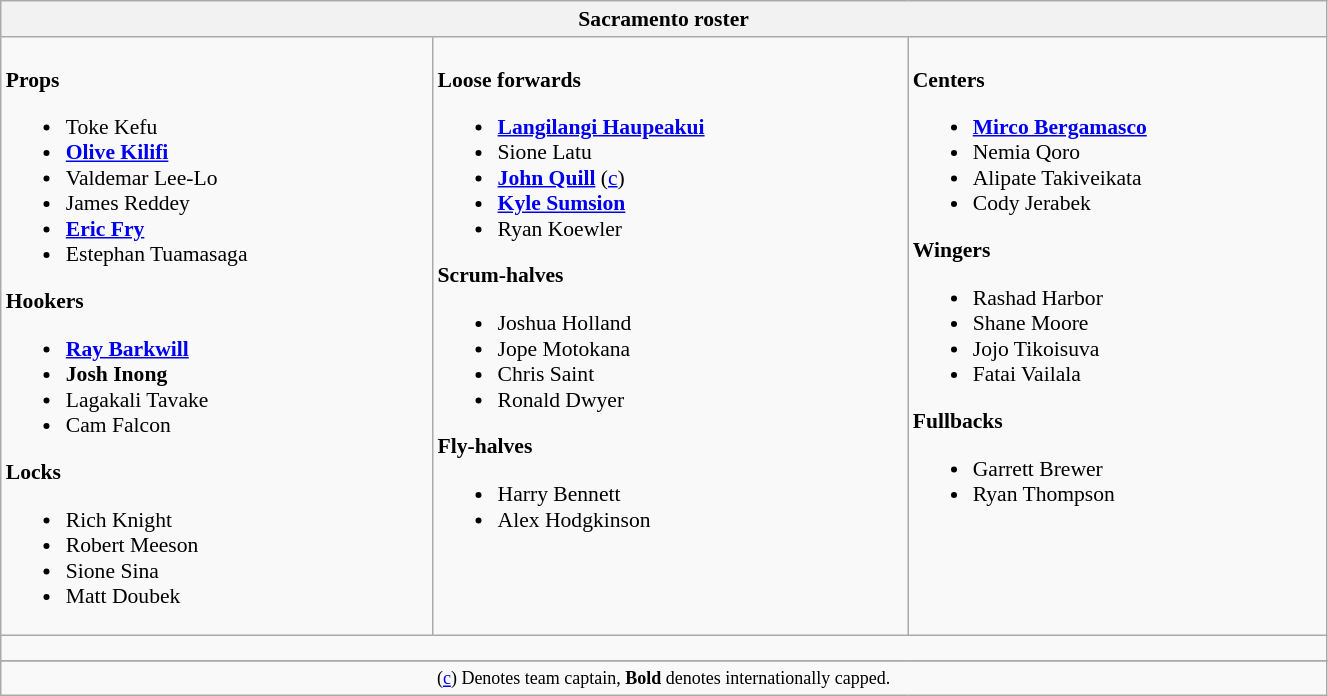<table class="wikitable" style="text-align:left; font-size:90%; width:70%">
<tr>
<th colspan="100%">Sacramento roster</th>
</tr>
<tr valign="top">
<td><br><strong>Props</strong><ul><li> Toke Kefu</li><li> <strong><a href='#'>Olive Kilifi</a></strong></li><li> Valdemar Lee-Lo</li><li> James Reddey</li><li> <strong><a href='#'>Eric Fry</a></strong></li><li> Estephan Tuamasaga</li></ul><strong>Hookers</strong><ul><li> <strong><a href='#'>Ray Barkwill</a></strong></li><li> <strong>Josh Inong</strong></li><li> Lagakali Tavake</li><li> Cam Falcon</li></ul><strong>Locks</strong><ul><li> Rich Knight</li><li> Robert Meeson</li><li> Sione Sina</li><li> Matt Doubek</li></ul></td>
<td><br><strong>Loose forwards</strong><ul><li> <strong><a href='#'>Langilangi Haupeakui</a></strong></li><li> Sione Latu</li><li> <strong><a href='#'>John Quill</a></strong> (<a href='#'>c</a>)</li><li> <strong><a href='#'>Kyle Sumsion</a></strong></li><li> Ryan Koewler</li></ul><strong>Scrum-halves</strong><ul><li> Joshua Holland</li><li> Jope Motokana</li><li> Chris Saint</li><li> Ronald Dwyer</li></ul><strong>Fly-halves</strong><ul><li> Harry Bennett</li><li> Alex Hodgkinson</li></ul></td>
<td><br><strong>Centers</strong><ul><li> <strong><a href='#'>Mirco Bergamasco</a></strong></li><li> Nemia Qoro</li><li> Alipate Takiveikata</li><li> Cody Jerabek</li></ul><strong>Wingers</strong><ul><li> Rashad Harbor</li><li> Shane Moore</li><li> Jojo Tikoisuva</li><li> Fatai Vailala</li></ul><strong>Fullbacks</strong><ul><li> Garrett Brewer</li><li> Ryan Thompson</li></ul></td>
</tr>
<tr>
<td colspan="100%" style="height: 10px;"></td>
</tr>
<tr>
</tr>
<tr>
<td colspan="100%" style="text-align:center;"><small>(<a href='#'>c</a>) Denotes team captain, <strong>Bold</strong> denotes internationally capped.</small></td>
</tr>
</table>
